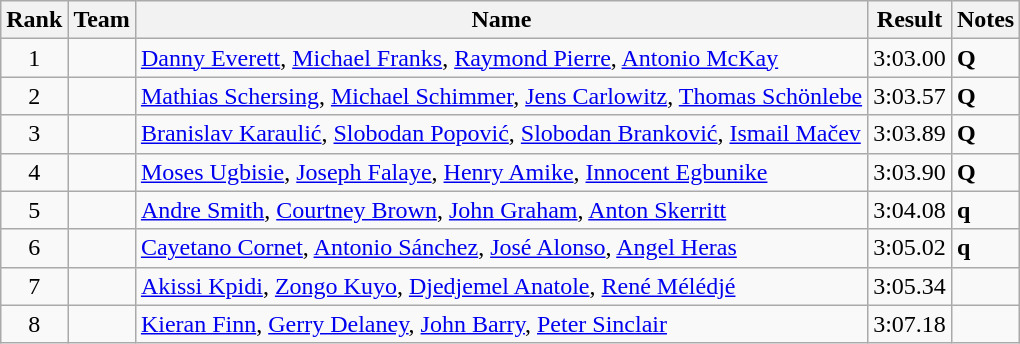<table class="sortable wikitable">
<tr>
<th>Rank</th>
<th>Team</th>
<th>Name</th>
<th>Result</th>
<th>Notes</th>
</tr>
<tr>
<td align="center">1</td>
<td></td>
<td><a href='#'>Danny Everett</a>, <a href='#'>Michael Franks</a>, <a href='#'>Raymond Pierre</a>, <a href='#'>Antonio McKay</a></td>
<td>3:03.00</td>
<td><strong>Q</strong></td>
</tr>
<tr>
<td align="center">2</td>
<td></td>
<td><a href='#'>Mathias Schersing</a>, <a href='#'>Michael Schimmer</a>, <a href='#'>Jens Carlowitz</a>, <a href='#'>Thomas Schönlebe</a></td>
<td>3:03.57</td>
<td><strong>Q</strong></td>
</tr>
<tr>
<td align="center">3</td>
<td></td>
<td><a href='#'>Branislav Karaulić</a>, <a href='#'>Slobodan Popović</a>, <a href='#'>Slobodan Branković</a>, <a href='#'>Ismail Mačev</a></td>
<td>3:03.89</td>
<td><strong>Q</strong></td>
</tr>
<tr>
<td align="center">4</td>
<td></td>
<td><a href='#'>Moses Ugbisie</a>, <a href='#'>Joseph Falaye</a>, <a href='#'>Henry Amike</a>, <a href='#'>Innocent Egbunike</a></td>
<td>3:03.90</td>
<td><strong>Q</strong></td>
</tr>
<tr>
<td align="center">5</td>
<td></td>
<td><a href='#'>Andre Smith</a>, <a href='#'>Courtney Brown</a>, <a href='#'>John Graham</a>, <a href='#'>Anton Skerritt</a></td>
<td>3:04.08</td>
<td><strong>q</strong></td>
</tr>
<tr>
<td align="center">6</td>
<td></td>
<td><a href='#'>Cayetano Cornet</a>, <a href='#'>Antonio Sánchez</a>, <a href='#'>José Alonso</a>, <a href='#'>Angel Heras</a></td>
<td>3:05.02</td>
<td><strong>q</strong></td>
</tr>
<tr>
<td align="center">7</td>
<td></td>
<td><a href='#'>Akissi Kpidi</a>, <a href='#'>Zongo Kuyo</a>, <a href='#'>Djedjemel Anatole</a>, <a href='#'>René Mélédjé</a></td>
<td>3:05.34</td>
<td></td>
</tr>
<tr>
<td align="center">8</td>
<td></td>
<td><a href='#'>Kieran Finn</a>, <a href='#'>Gerry Delaney</a>, <a href='#'>John Barry</a>, <a href='#'>Peter Sinclair</a></td>
<td>3:07.18</td>
<td></td>
</tr>
</table>
